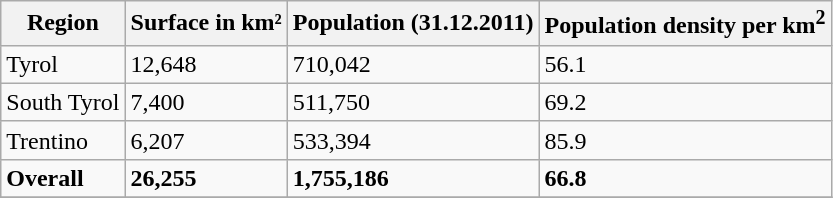<table class="wikitable">
<tr>
<th>Region</th>
<th>Surface in km²</th>
<th>Population (31.12.2011)</th>
<th>Population density per km<sup>2</sup></th>
</tr>
<tr>
<td>Tyrol</td>
<td>12,648</td>
<td>710,042</td>
<td>56.1</td>
</tr>
<tr>
<td>South Tyrol</td>
<td>7,400</td>
<td>511,750</td>
<td>69.2</td>
</tr>
<tr>
<td>Trentino</td>
<td>6,207</td>
<td>533,394</td>
<td>85.9</td>
</tr>
<tr>
<td><strong>Overall</strong></td>
<td><strong>26,255</strong></td>
<td><strong>1,755,186</strong></td>
<td><strong>66.8</strong></td>
</tr>
<tr>
</tr>
</table>
